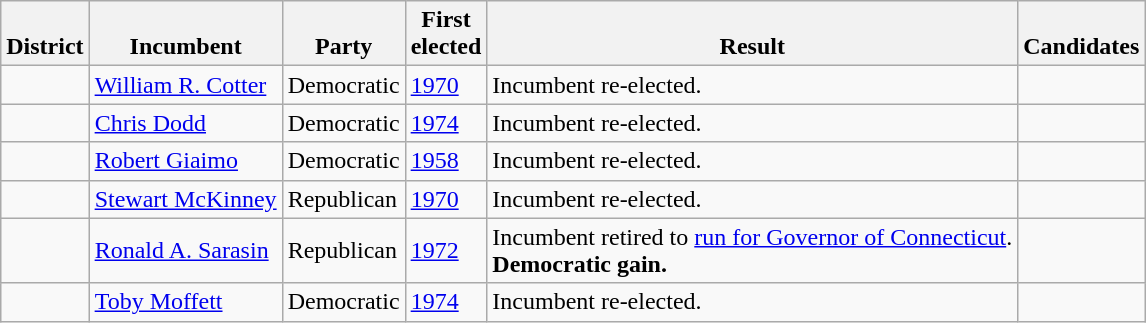<table class=wikitable>
<tr valign=bottom>
<th>District</th>
<th>Incumbent</th>
<th>Party</th>
<th>First<br>elected</th>
<th>Result</th>
<th>Candidates</th>
</tr>
<tr>
<td></td>
<td><a href='#'>William R. Cotter</a></td>
<td>Democratic</td>
<td><a href='#'>1970</a></td>
<td>Incumbent re-elected.</td>
<td nowrap></td>
</tr>
<tr>
<td></td>
<td><a href='#'>Chris Dodd</a></td>
<td>Democratic</td>
<td><a href='#'>1974</a></td>
<td>Incumbent re-elected.</td>
<td nowrap></td>
</tr>
<tr>
<td></td>
<td><a href='#'>Robert Giaimo</a></td>
<td>Democratic</td>
<td><a href='#'>1958</a></td>
<td>Incumbent re-elected.</td>
<td nowrap></td>
</tr>
<tr>
<td></td>
<td><a href='#'>Stewart McKinney</a></td>
<td>Republican</td>
<td><a href='#'>1970</a></td>
<td>Incumbent re-elected.</td>
<td nowrap></td>
</tr>
<tr>
<td></td>
<td><a href='#'>Ronald A. Sarasin</a></td>
<td>Republican</td>
<td><a href='#'>1972</a></td>
<td>Incumbent retired to <a href='#'>run for Governor of Connecticut</a>.<br><strong>Democratic gain.</strong></td>
<td nowrap></td>
</tr>
<tr>
<td></td>
<td><a href='#'>Toby Moffett</a></td>
<td>Democratic</td>
<td><a href='#'>1974</a></td>
<td>Incumbent re-elected.</td>
<td nowrap></td>
</tr>
</table>
